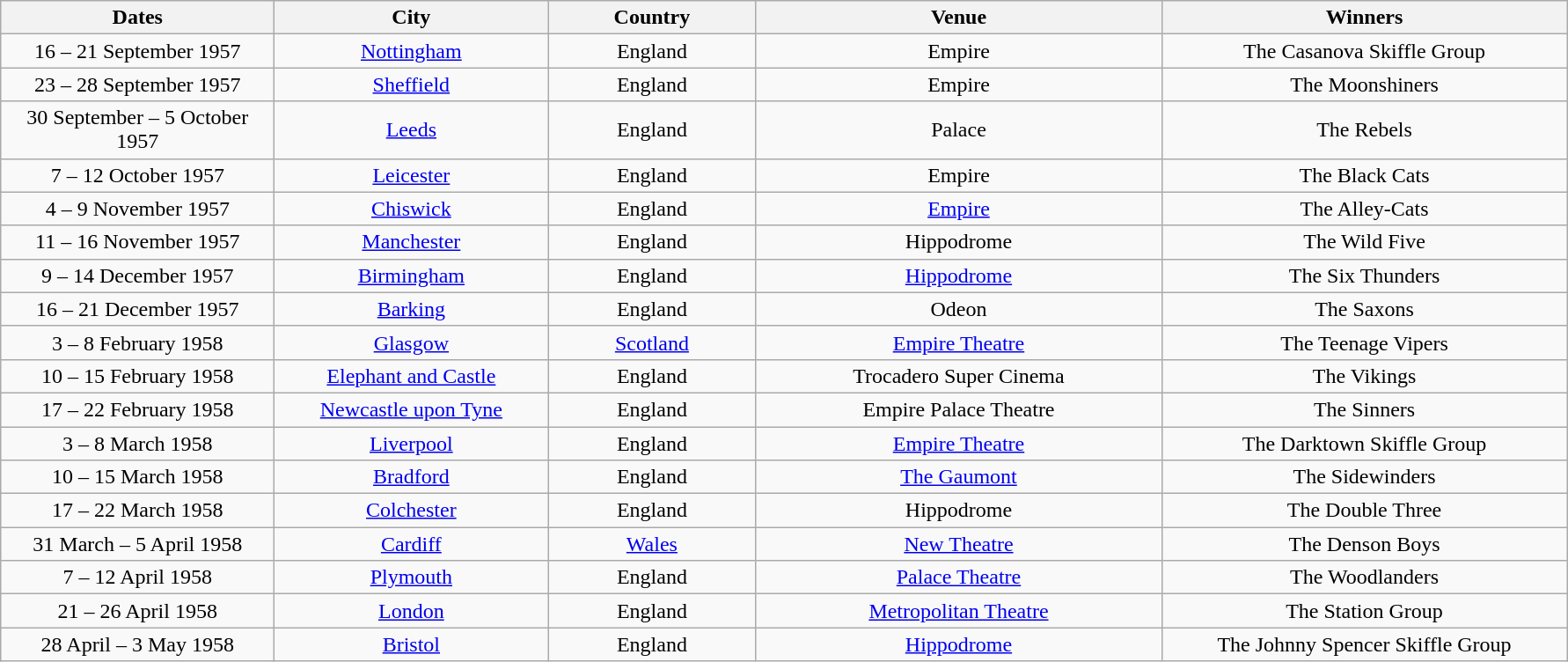<table class="wikitable" style="text-align:center;">
<tr>
<th width="200">Dates</th>
<th width="200">City</th>
<th width="150">Country</th>
<th width="300">Venue</th>
<th width="300">Winners</th>
</tr>
<tr>
<td>16 – 21 September 1957</td>
<td><a href='#'>Nottingham</a></td>
<td>England</td>
<td>Empire</td>
<td>The Casanova Skiffle Group</td>
</tr>
<tr>
<td>23 – 28 September 1957</td>
<td><a href='#'>Sheffield</a></td>
<td>England</td>
<td>Empire</td>
<td>The Moonshiners</td>
</tr>
<tr>
<td>30 September – 5 October 1957</td>
<td><a href='#'>Leeds</a></td>
<td>England</td>
<td>Palace</td>
<td>The Rebels</td>
</tr>
<tr>
<td>7 – 12 October 1957</td>
<td><a href='#'>Leicester</a></td>
<td>England</td>
<td>Empire</td>
<td>The Black Cats</td>
</tr>
<tr>
<td>4 – 9 November 1957</td>
<td><a href='#'>Chiswick</a></td>
<td>England</td>
<td><a href='#'>Empire</a></td>
<td>The Alley-Cats</td>
</tr>
<tr>
<td>11 – 16 November 1957</td>
<td><a href='#'>Manchester</a></td>
<td>England</td>
<td>Hippodrome</td>
<td>The Wild Five</td>
</tr>
<tr>
<td>9 – 14 December 1957</td>
<td><a href='#'>Birmingham</a></td>
<td>England</td>
<td><a href='#'>Hippodrome</a></td>
<td>The Six Thunders</td>
</tr>
<tr>
<td>16 – 21 December 1957</td>
<td><a href='#'>Barking</a></td>
<td>England</td>
<td>Odeon</td>
<td>The Saxons</td>
</tr>
<tr>
<td>3 – 8 February 1958</td>
<td><a href='#'>Glasgow</a></td>
<td><a href='#'>Scotland</a></td>
<td><a href='#'>Empire Theatre</a></td>
<td>The Teenage Vipers </td>
</tr>
<tr>
<td>10 – 15 February 1958</td>
<td><a href='#'>Elephant and Castle</a></td>
<td>England</td>
<td>Trocadero Super Cinema</td>
<td>The Vikings</td>
</tr>
<tr>
<td>17 – 22 February 1958</td>
<td><a href='#'>Newcastle upon Tyne</a></td>
<td>England</td>
<td>Empire Palace Theatre</td>
<td>The Sinners</td>
</tr>
<tr>
<td>3 – 8 March 1958</td>
<td><a href='#'>Liverpool</a></td>
<td>England</td>
<td><a href='#'>Empire Theatre</a></td>
<td>The Darktown Skiffle Group</td>
</tr>
<tr>
<td>10 – 15 March 1958</td>
<td><a href='#'>Bradford</a></td>
<td>England</td>
<td><a href='#'>The Gaumont</a></td>
<td>The Sidewinders</td>
</tr>
<tr>
<td>17 – 22 March 1958</td>
<td><a href='#'>Colchester</a></td>
<td>England</td>
<td>Hippodrome</td>
<td>The Double Three</td>
</tr>
<tr>
<td>31 March – 5 April 1958</td>
<td><a href='#'>Cardiff</a></td>
<td><a href='#'>Wales</a></td>
<td><a href='#'>New Theatre</a></td>
<td>The Denson Boys</td>
</tr>
<tr>
<td>7 – 12 April 1958</td>
<td><a href='#'>Plymouth</a></td>
<td>England</td>
<td><a href='#'>Palace Theatre</a></td>
<td>The Woodlanders</td>
</tr>
<tr>
<td>21 – 26 April 1958</td>
<td><a href='#'>London</a></td>
<td>England</td>
<td><a href='#'>Metropolitan Theatre</a></td>
<td>The Station Group</td>
</tr>
<tr>
<td>28 April – 3 May 1958</td>
<td><a href='#'>Bristol</a></td>
<td>England</td>
<td><a href='#'>Hippodrome</a></td>
<td>The Johnny Spencer Skiffle Group</td>
</tr>
</table>
